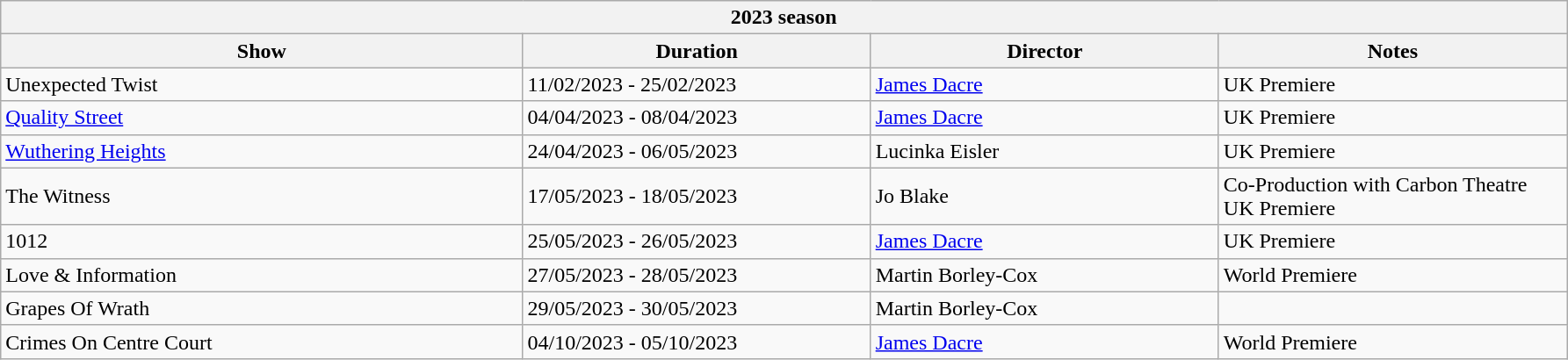<table class="wikitable collapsible autocollapse">
<tr>
<th colspan="4">2023 season</th>
</tr>
<tr>
<th width="30%">Show</th>
<th width="20%">Duration</th>
<th width="20%">Director</th>
<th width="20%">Notes</th>
</tr>
<tr>
<td>Unexpected Twist</td>
<td>11/02/2023 - 25/02/2023</td>
<td><a href='#'>James Dacre</a></td>
<td>UK Premiere</td>
</tr>
<tr>
<td><a href='#'>Quality Street</a></td>
<td>04/04/2023 - 08/04/2023</td>
<td><a href='#'>James Dacre</a></td>
<td>UK Premiere</td>
</tr>
<tr>
<td><a href='#'>Wuthering Heights</a></td>
<td>24/04/2023 - 06/05/2023</td>
<td>Lucinka Eisler</td>
<td>UK Premiere</td>
</tr>
<tr>
<td>The Witness</td>
<td>17/05/2023 - 18/05/2023</td>
<td>Jo Blake</td>
<td>Co-Production with Carbon Theatre<br>UK Premiere</td>
</tr>
<tr>
<td>1012</td>
<td>25/05/2023 - 26/05/2023</td>
<td><a href='#'>James Dacre</a></td>
<td>UK Premiere</td>
</tr>
<tr>
<td>Love & Information</td>
<td>27/05/2023 - 28/05/2023</td>
<td>Martin Borley-Cox</td>
<td>World Premiere</td>
</tr>
<tr>
<td>Grapes Of Wrath</td>
<td>29/05/2023 - 30/05/2023</td>
<td>Martin Borley-Cox</td>
<td></td>
</tr>
<tr>
<td>Crimes On Centre Court</td>
<td>04/10/2023 - 05/10/2023</td>
<td><a href='#'>James Dacre</a></td>
<td>World Premiere</td>
</tr>
</table>
